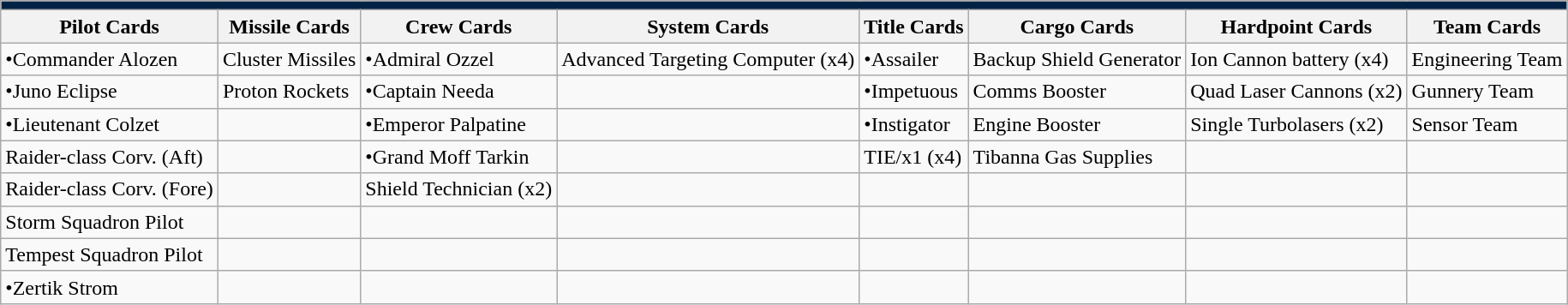<table class="wikitable sortable">
<tr style="background:#002244;">
<td colspan="8"></td>
</tr>
<tr>
<th>Pilot Cards</th>
<th>Missile Cards</th>
<th>Crew Cards</th>
<th>System Cards</th>
<th>Title Cards</th>
<th>Cargo Cards</th>
<th>Hardpoint Cards</th>
<th>Team Cards</th>
</tr>
<tr>
<td>•Commander Alozen</td>
<td>Cluster Missiles</td>
<td>•Admiral Ozzel</td>
<td>Advanced Targeting Computer (x4)</td>
<td>•Assailer</td>
<td>Backup Shield Generator</td>
<td>Ion Cannon battery (x4)</td>
<td>Engineering Team</td>
</tr>
<tr>
<td>•Juno Eclipse</td>
<td>Proton Rockets</td>
<td>•Captain Needa</td>
<td></td>
<td>•Impetuous</td>
<td>Comms Booster</td>
<td>Quad Laser Cannons (x2)</td>
<td>Gunnery Team</td>
</tr>
<tr>
<td>•Lieutenant Colzet</td>
<td></td>
<td>•Emperor Palpatine</td>
<td></td>
<td>•Instigator</td>
<td>Engine Booster</td>
<td>Single Turbolasers (x2)</td>
<td>Sensor Team</td>
</tr>
<tr>
<td>Raider-class Corv. (Aft)</td>
<td></td>
<td>•Grand Moff Tarkin</td>
<td></td>
<td>TIE/x1 (x4)</td>
<td>Tibanna Gas Supplies</td>
<td></td>
<td></td>
</tr>
<tr>
<td>Raider-class Corv. (Fore)</td>
<td></td>
<td>Shield Technician (x2)</td>
<td></td>
<td></td>
<td></td>
<td></td>
<td></td>
</tr>
<tr>
<td>Storm Squadron Pilot</td>
<td></td>
<td></td>
<td></td>
<td></td>
<td></td>
<td></td>
<td></td>
</tr>
<tr>
<td>Tempest Squadron Pilot</td>
<td></td>
<td></td>
<td></td>
<td></td>
<td></td>
<td></td>
<td></td>
</tr>
<tr>
<td>•Zertik Strom</td>
<td></td>
<td></td>
<td></td>
<td></td>
<td></td>
<td></td>
<td></td>
</tr>
</table>
